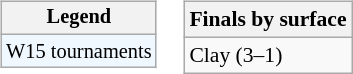<table>
<tr valign=top>
<td><br><table class="wikitable" style="font-size:85%">
<tr>
<th>Legend</th>
</tr>
<tr style="background:#f0f8ff;">
<td>W15 tournaments</td>
</tr>
</table>
</td>
<td><br><table class="wikitable" style=font-size:90%;>
<tr>
<th>Finals by surface</th>
</tr>
<tr>
<td>Clay (3–1)</td>
</tr>
</table>
</td>
</tr>
</table>
